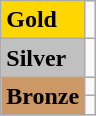<table class="wikitable">
<tr>
<td bgcolor="#ffd700"><strong>Gold</strong></td>
<td></td>
</tr>
<tr>
<td bgcolor="#c0c0c0"><strong>Silver</strong></td>
<td></td>
</tr>
<tr>
<td rowspan="2" bgcolor="#cc9966"><strong>Bronze</strong></td>
<td></td>
</tr>
<tr>
<td></td>
</tr>
</table>
